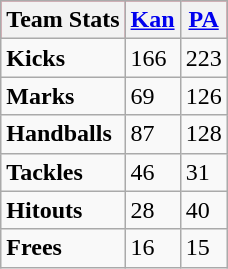<table class="wikitable" style="margin:1em auto;">
<tr bgcolor="#FF0033">
<th>Team Stats</th>
<th><a href='#'>Kan</a></th>
<th><a href='#'>PA</a></th>
</tr>
<tr>
<td><strong>Kicks</strong></td>
<td>166</td>
<td>223</td>
</tr>
<tr>
<td><strong>Marks</strong></td>
<td>69</td>
<td>126</td>
</tr>
<tr>
<td><strong>Handballs</strong></td>
<td>87</td>
<td>128</td>
</tr>
<tr>
<td><strong>Tackles</strong></td>
<td>46</td>
<td>31</td>
</tr>
<tr>
<td><strong>Hitouts</strong></td>
<td>28</td>
<td>40</td>
</tr>
<tr>
<td><strong>Frees</strong></td>
<td>16</td>
<td>15</td>
</tr>
</table>
